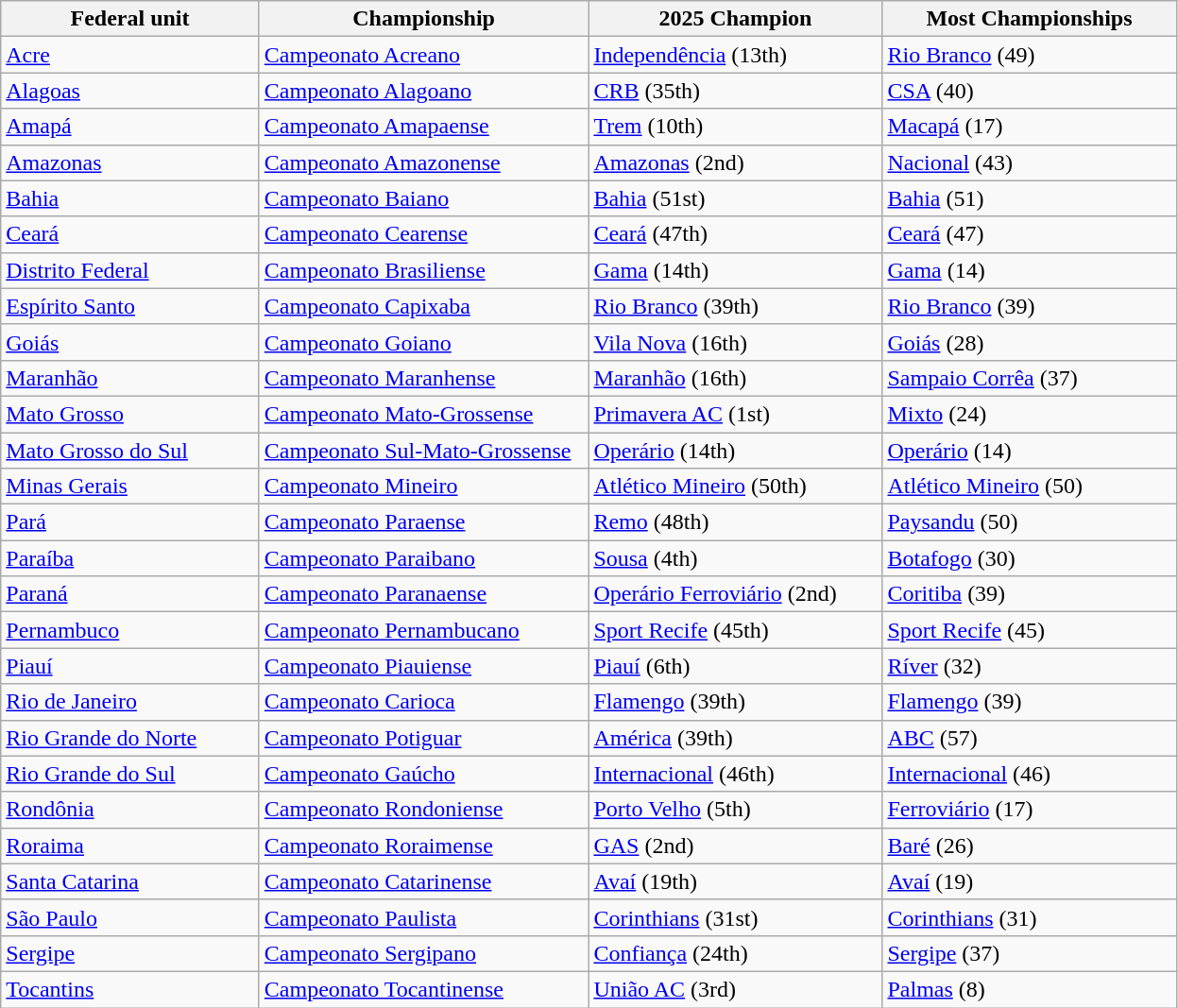<table class="wikitable">
<tr>
<th width=175px>Federal unit</th>
<th width=225px>Championship</th>
<th width=200px>2025 Champion</th>
<th width=200px>Most Championships</th>
</tr>
<tr>
<td> <a href='#'>Acre</a></td>
<td><a href='#'>Campeonato Acreano</a></td>
<td><a href='#'>Independência</a> (13th)</td>
<td><a href='#'>Rio Branco</a> (49)</td>
</tr>
<tr>
<td> <a href='#'>Alagoas</a></td>
<td><a href='#'>Campeonato Alagoano</a></td>
<td><a href='#'>CRB</a> (35th)</td>
<td><a href='#'>CSA</a> (40)</td>
</tr>
<tr>
<td> <a href='#'>Amapá</a></td>
<td><a href='#'>Campeonato Amapaense</a></td>
<td><a href='#'>Trem</a> (10th)</td>
<td><a href='#'>Macapá</a> (17)</td>
</tr>
<tr>
<td> <a href='#'>Amazonas</a></td>
<td><a href='#'>Campeonato Amazonense</a></td>
<td><a href='#'>Amazonas</a> (2nd)</td>
<td><a href='#'>Nacional</a> (43)</td>
</tr>
<tr>
<td> <a href='#'>Bahia</a></td>
<td><a href='#'>Campeonato Baiano</a></td>
<td><a href='#'>Bahia</a> (51st)</td>
<td><a href='#'>Bahia</a> (51)</td>
</tr>
<tr>
<td> <a href='#'>Ceará</a></td>
<td><a href='#'>Campeonato Cearense</a></td>
<td><a href='#'>Ceará</a> (47th)</td>
<td><a href='#'>Ceará</a> (47)</td>
</tr>
<tr>
<td> <a href='#'>Distrito Federal</a></td>
<td><a href='#'>Campeonato Brasiliense</a></td>
<td><a href='#'>Gama</a> (14th)</td>
<td><a href='#'>Gama</a> (14)</td>
</tr>
<tr>
<td> <a href='#'>Espírito Santo</a></td>
<td><a href='#'>Campeonato Capixaba</a></td>
<td><a href='#'>Rio Branco</a> (39th)</td>
<td><a href='#'>Rio Branco</a> (39)</td>
</tr>
<tr>
<td> <a href='#'>Goiás</a></td>
<td><a href='#'>Campeonato Goiano</a></td>
<td><a href='#'>Vila Nova</a> (16th)</td>
<td><a href='#'>Goiás</a> (28)</td>
</tr>
<tr>
<td> <a href='#'>Maranhão</a></td>
<td><a href='#'>Campeonato Maranhense</a></td>
<td><a href='#'>Maranhão</a> (16th)</td>
<td><a href='#'>Sampaio Corrêa</a> (37)</td>
</tr>
<tr>
<td> <a href='#'>Mato Grosso</a></td>
<td><a href='#'>Campeonato Mato-Grossense</a></td>
<td><a href='#'>Primavera AC</a> (1st)</td>
<td><a href='#'>Mixto</a> (24)</td>
</tr>
<tr>
<td> <a href='#'>Mato Grosso do Sul</a></td>
<td><a href='#'>Campeonato Sul-Mato-Grossense</a></td>
<td><a href='#'>Operário</a> (14th)</td>
<td><a href='#'>Operário</a> (14)</td>
</tr>
<tr>
<td> <a href='#'>Minas Gerais</a></td>
<td><a href='#'>Campeonato Mineiro</a></td>
<td><a href='#'>Atlético Mineiro</a> (50th)</td>
<td><a href='#'>Atlético Mineiro</a> (50)</td>
</tr>
<tr>
<td> <a href='#'>Pará</a></td>
<td><a href='#'>Campeonato Paraense</a></td>
<td><a href='#'>Remo</a> (48th)</td>
<td><a href='#'>Paysandu</a> (50)</td>
</tr>
<tr>
<td> <a href='#'>Paraíba</a></td>
<td><a href='#'>Campeonato Paraibano</a></td>
<td><a href='#'>Sousa</a> (4th)</td>
<td><a href='#'>Botafogo</a> (30)</td>
</tr>
<tr>
<td> <a href='#'>Paraná</a></td>
<td><a href='#'>Campeonato Paranaense</a></td>
<td><a href='#'>Operário Ferroviário</a> (2nd)</td>
<td><a href='#'>Coritiba</a> (39)</td>
</tr>
<tr>
<td> <a href='#'>Pernambuco</a></td>
<td><a href='#'>Campeonato Pernambucano</a></td>
<td><a href='#'>Sport Recife</a> (45th)</td>
<td><a href='#'>Sport Recife</a> (45)</td>
</tr>
<tr>
<td> <a href='#'>Piauí</a></td>
<td><a href='#'>Campeonato Piauiense</a></td>
<td><a href='#'>Piauí</a> (6th)</td>
<td><a href='#'>Ríver</a> (32)</td>
</tr>
<tr>
<td> <a href='#'>Rio de Janeiro</a></td>
<td><a href='#'>Campeonato Carioca</a></td>
<td><a href='#'>Flamengo</a> (39th)</td>
<td><a href='#'>Flamengo</a> (39)</td>
</tr>
<tr>
<td> <a href='#'>Rio Grande do Norte</a></td>
<td><a href='#'>Campeonato Potiguar</a></td>
<td><a href='#'>América</a> (39th)</td>
<td><a href='#'>ABC</a> (57)</td>
</tr>
<tr>
<td> <a href='#'>Rio Grande do Sul</a></td>
<td><a href='#'>Campeonato Gaúcho</a></td>
<td><a href='#'>Internacional</a> (46th)</td>
<td><a href='#'>Internacional</a> (46)</td>
</tr>
<tr>
<td> <a href='#'>Rondônia</a></td>
<td><a href='#'>Campeonato Rondoniense</a></td>
<td><a href='#'>Porto Velho</a> (5th)</td>
<td><a href='#'>Ferroviário</a> (17)</td>
</tr>
<tr>
<td> <a href='#'>Roraima</a></td>
<td><a href='#'>Campeonato Roraimense</a></td>
<td><a href='#'>GAS</a> (2nd)</td>
<td><a href='#'>Baré</a> (26)</td>
</tr>
<tr>
<td> <a href='#'>Santa Catarina</a></td>
<td><a href='#'>Campeonato Catarinense</a></td>
<td><a href='#'>Avaí</a> (19th)</td>
<td><a href='#'>Avaí</a> (19)</td>
</tr>
<tr>
<td> <a href='#'>São Paulo</a></td>
<td><a href='#'>Campeonato Paulista</a></td>
<td><a href='#'>Corinthians</a> (31st)</td>
<td><a href='#'>Corinthians</a> (31)</td>
</tr>
<tr>
<td> <a href='#'>Sergipe</a></td>
<td><a href='#'>Campeonato Sergipano</a></td>
<td><a href='#'>Confiança</a> (24th)</td>
<td><a href='#'>Sergipe</a> (37)</td>
</tr>
<tr>
<td> <a href='#'>Tocantins</a></td>
<td><a href='#'>Campeonato Tocantinense</a></td>
<td><a href='#'>União AC</a> (3rd)</td>
<td><a href='#'>Palmas</a> (8)</td>
</tr>
</table>
